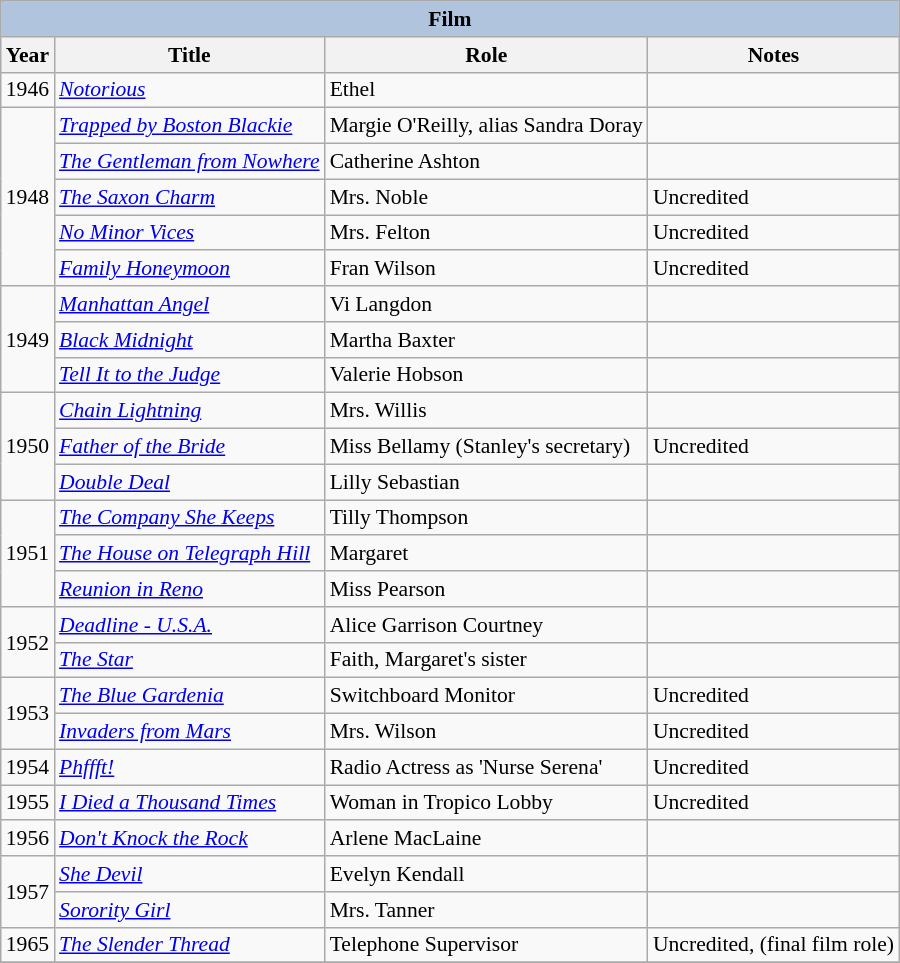<table class="wikitable" style="font-size: 90%;">
<tr>
<th colspan="4" style="background: LightSteelBlue;">Film</th>
</tr>
<tr>
<th>Year</th>
<th>Title</th>
<th>Role</th>
<th>Notes</th>
</tr>
<tr>
<td>1946</td>
<td><em><a href='#'>Notorious</a></em></td>
<td>Ethel</td>
<td></td>
</tr>
<tr>
<td rowspan=5>1948</td>
<td><em><a href='#'>Trapped by Boston Blackie</a></em></td>
<td>Margie O'Reilly, alias Sandra Doray</td>
<td></td>
</tr>
<tr>
<td><em><a href='#'>The Gentleman from Nowhere</a></em></td>
<td>Catherine Ashton</td>
<td></td>
</tr>
<tr>
<td><em><a href='#'>The Saxon Charm</a></em></td>
<td>Mrs. Noble</td>
<td>Uncredited</td>
</tr>
<tr>
<td><em><a href='#'>No Minor Vices</a></em></td>
<td>Mrs. Felton</td>
<td>Uncredited</td>
</tr>
<tr>
<td><em><a href='#'>Family Honeymoon</a></em></td>
<td>Fran Wilson</td>
<td>Uncredited</td>
</tr>
<tr>
<td rowspan=3>1949</td>
<td><em><a href='#'>Manhattan Angel</a></em></td>
<td>Vi Langdon</td>
<td></td>
</tr>
<tr>
<td><em><a href='#'>Black Midnight</a></em></td>
<td>Martha Baxter</td>
<td></td>
</tr>
<tr>
<td><em><a href='#'>Tell It to the Judge</a></em></td>
<td>Valerie Hobson</td>
<td></td>
</tr>
<tr>
<td rowspan=3>1950</td>
<td><em><a href='#'>Chain Lightning</a></em></td>
<td>Mrs. Willis</td>
<td></td>
</tr>
<tr>
<td><em><a href='#'>Father of the Bride</a></em></td>
<td>Miss Bellamy (Stanley's secretary)</td>
<td>Uncredited</td>
</tr>
<tr>
<td><em><a href='#'>Double Deal</a></em></td>
<td>Lilly Sebastian</td>
<td></td>
</tr>
<tr>
<td rowspan=3>1951</td>
<td><em><a href='#'>The Company She Keeps</a></em></td>
<td>Tilly Thompson</td>
<td></td>
</tr>
<tr>
<td><em><a href='#'>The House on Telegraph Hill</a></em></td>
<td>Margaret</td>
<td></td>
</tr>
<tr>
<td><em><a href='#'>Reunion in Reno</a></em></td>
<td>Miss Pearson</td>
<td></td>
</tr>
<tr>
<td rowspan=2>1952</td>
<td><em><a href='#'>Deadline - U.S.A.</a></em></td>
<td>Alice Garrison Courtney</td>
<td></td>
</tr>
<tr>
<td><em><a href='#'>The Star</a></em></td>
<td>Faith, Margaret's sister</td>
<td></td>
</tr>
<tr>
<td rowspan=2>1953</td>
<td><em><a href='#'>The Blue Gardenia</a></em></td>
<td>Switchboard Monitor</td>
<td>Uncredited</td>
</tr>
<tr>
<td><em><a href='#'>Invaders from Mars</a></em></td>
<td>Mrs. Wilson</td>
<td>Uncredited</td>
</tr>
<tr>
<td>1954</td>
<td><em><a href='#'>Phffft!</a></em></td>
<td>Radio Actress as 'Nurse Serena'</td>
<td>Uncredited</td>
</tr>
<tr>
<td>1955</td>
<td><em><a href='#'>I Died a Thousand Times</a></em></td>
<td>Woman in Tropico Lobby</td>
<td>Uncredited</td>
</tr>
<tr>
<td>1956</td>
<td><em><a href='#'>Don't Knock the Rock</a></em></td>
<td>Arlene MacLaine</td>
<td></td>
</tr>
<tr>
<td rowspan=2>1957</td>
<td><em><a href='#'>She Devil</a></em></td>
<td>Evelyn Kendall</td>
<td></td>
</tr>
<tr>
<td><em><a href='#'>Sorority Girl</a></em></td>
<td>Mrs. Tanner</td>
<td></td>
</tr>
<tr>
<td>1965</td>
<td><em><a href='#'>The Slender Thread</a></em></td>
<td>Telephone Supervisor</td>
<td>Uncredited, (final film role)</td>
</tr>
<tr>
</tr>
</table>
